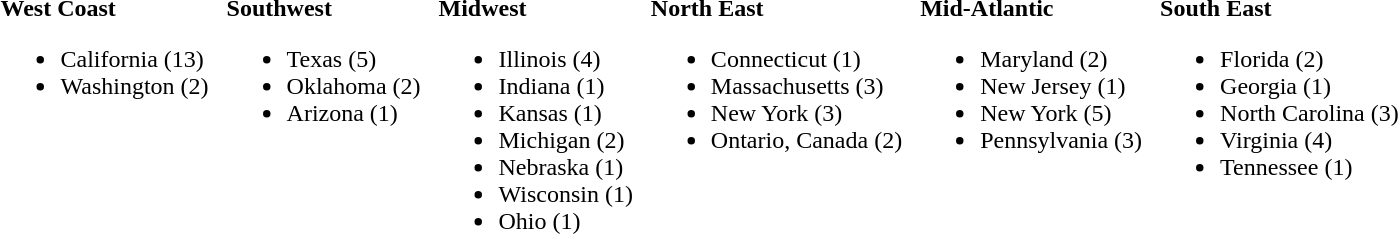<table border="0" cellpadding="5">
<tr valign="top">
<td><br><strong>West Coast</strong><ul><li>California (13)</li><li>Washington (2)</li></ul></td>
<td><br><strong>Southwest</strong><ul><li>Texas (5)</li><li>Oklahoma (2)</li><li>Arizona (1)</li></ul></td>
<td><br><strong>Midwest</strong><ul><li>Illinois (4)</li><li>Indiana (1)</li><li>Kansas (1)</li><li>Michigan (2)</li><li>Nebraska (1)</li><li>Wisconsin (1)</li><li>Ohio (1)</li></ul></td>
<td><br><strong>North East</strong><ul><li>Connecticut (1)</li><li>Massachusetts (3)</li><li>New York (3)</li><li>Ontario, Canada (2)</li></ul></td>
<td><br><strong>Mid-Atlantic</strong><ul><li>Maryland (2)</li><li>New Jersey (1)</li><li>New York (5)</li><li>Pennsylvania (3)</li></ul></td>
<td><br><strong>South East</strong><ul><li>Florida (2)</li><li>Georgia (1)</li><li>North Carolina (3)</li><li>Virginia (4)</li><li>Tennessee (1)</li></ul></td>
</tr>
</table>
